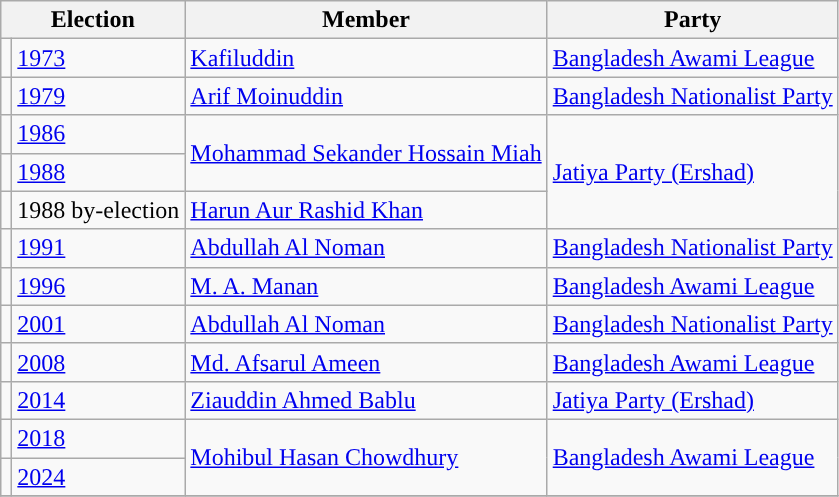<table class="wikitable">
<tr>
<th colspan="2">Election</th>
<th>Member</th>
<th>Party</th>
</tr>
<tr>
<td style="background-color:"></td>
<td><a href='#'>1973</a></td>
<td><a href='#'>Kafiluddin</a></td>
<td><a href='#'>Bangladesh Awami League</a></td>
</tr>
<tr>
<td style="background-color:"></td>
<td><a href='#'>1979</a></td>
<td><a href='#'>Arif Moinuddin</a></td>
<td><a href='#'>Bangladesh Nationalist Party</a></td>
</tr>
<tr>
<td style="background-color:"></td>
<td><a href='#'>1986</a></td>
<td rowspan="2"><a href='#'>Mohammad Sekander Hossain Miah</a></td>
<td rowspan="3"><a href='#'>Jatiya Party (Ershad)</a></td>
</tr>
<tr>
<td style="background-color:"></td>
<td><a href='#'>1988</a></td>
</tr>
<tr>
<td style="background-color:"></td>
<td>1988 by-election</td>
<td><a href='#'>Harun Aur Rashid Khan</a></td>
</tr>
<tr>
<td style="background-color:"></td>
<td><a href='#'>1991</a></td>
<td><a href='#'>Abdullah Al Noman</a></td>
<td><a href='#'>Bangladesh Nationalist Party</a></td>
</tr>
<tr>
<td style="background-color:"></td>
<td><a href='#'>1996</a></td>
<td><a href='#'>M. A. Manan</a></td>
<td><a href='#'>Bangladesh Awami League</a></td>
</tr>
<tr>
<td style="background-color:"></td>
<td><a href='#'>2001</a></td>
<td><a href='#'>Abdullah Al Noman</a></td>
<td><a href='#'>Bangladesh Nationalist Party</a></td>
</tr>
<tr>
<td style="background-color:"></td>
<td><a href='#'>2008</a></td>
<td><a href='#'>Md. Afsarul Ameen</a></td>
<td><a href='#'>Bangladesh Awami League</a></td>
</tr>
<tr>
<td style="background-color:"></td>
<td><a href='#'>2014</a></td>
<td><a href='#'>Ziauddin Ahmed Bablu</a></td>
<td><a href='#'>Jatiya Party (Ershad)</a></td>
</tr>
<tr>
<td style="background-color:"></td>
<td><a href='#'>2018</a></td>
<td rowspan="2"><a href='#'>Mohibul Hasan Chowdhury</a></td>
<td rowspan="2"><a href='#'>Bangladesh Awami League</a></td>
</tr>
<tr>
<td style="background-color:"></td>
<td><a href='#'>2024</a></td>
</tr>
<tr>
</tr>
</table>
